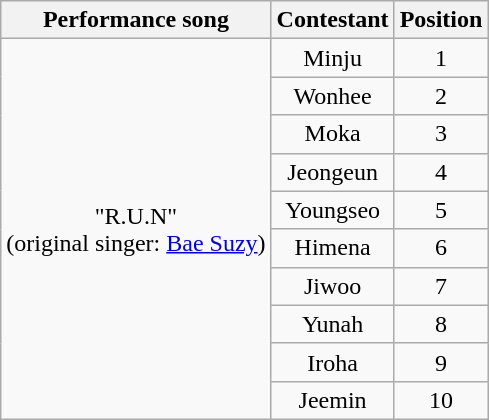<table class="wikitable collapsible" style="text-align:center">
<tr>
<th>Performance song</th>
<th>Contestant</th>
<th colspan="2">Position</th>
</tr>
<tr>
<td rowspan="10">"R.U.N"<br>(original singer: <a href='#'>Bae Suzy</a>)</td>
<td>Minju</td>
<td>1</td>
</tr>
<tr>
<td>Wonhee</td>
<td>2</td>
</tr>
<tr>
<td>Moka</td>
<td>3</td>
</tr>
<tr>
<td>Jeongeun</td>
<td>4</td>
</tr>
<tr>
<td>Youngseo</td>
<td>5</td>
</tr>
<tr>
<td>Himena</td>
<td>6</td>
</tr>
<tr>
<td>Jiwoo</td>
<td>7</td>
</tr>
<tr>
<td>Yunah</td>
<td>8</td>
</tr>
<tr>
<td>Iroha</td>
<td>9</td>
</tr>
<tr>
<td>Jeemin</td>
<td>10</td>
</tr>
</table>
